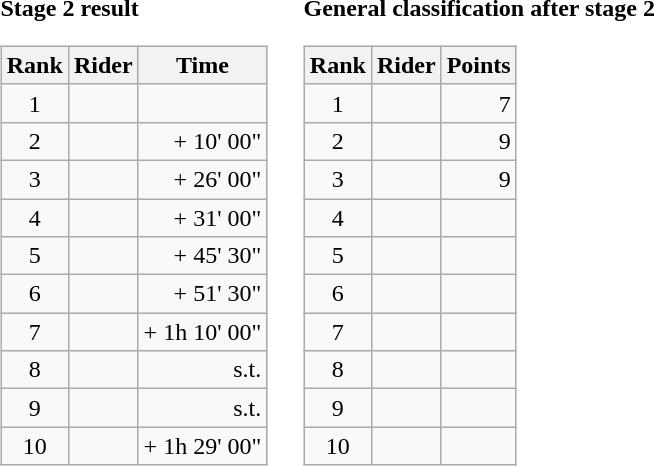<table>
<tr>
<td><strong>Stage 2 result</strong><br><table class="wikitable">
<tr>
<th scope="col">Rank</th>
<th scope="col">Rider</th>
<th scope="col">Time</th>
</tr>
<tr>
<td style="text-align:center;">1</td>
<td></td>
<td style="text-align:right;"></td>
</tr>
<tr>
<td style="text-align:center;">2</td>
<td></td>
<td style="text-align:right;">+ 10' 00"</td>
</tr>
<tr>
<td style="text-align:center;">3</td>
<td></td>
<td style="text-align:right;">+ 26' 00"</td>
</tr>
<tr>
<td style="text-align:center;">4</td>
<td></td>
<td style="text-align:right;">+ 31' 00"</td>
</tr>
<tr>
<td style="text-align:center;">5</td>
<td></td>
<td style="text-align:right;">+ 45' 30"</td>
</tr>
<tr>
<td style="text-align:center;">6</td>
<td></td>
<td style="text-align:right;">+ 51' 30"</td>
</tr>
<tr>
<td style="text-align:center;">7</td>
<td></td>
<td style="text-align:right;">+ 1h 10' 00"</td>
</tr>
<tr>
<td style="text-align:center;">8</td>
<td></td>
<td style="text-align:right;">s.t.</td>
</tr>
<tr>
<td style="text-align:center;">9</td>
<td></td>
<td style="text-align:right;">s.t.</td>
</tr>
<tr>
<td style="text-align:center;">10</td>
<td></td>
<td style="text-align:right;">+ 1h 29' 00"</td>
</tr>
</table>
</td>
<td></td>
<td><strong>General classification after stage 2</strong><br><table class="wikitable">
<tr>
<th scope="col">Rank</th>
<th scope="col">Rider</th>
<th scope="col">Points</th>
</tr>
<tr>
<td style="text-align:center;">1</td>
<td></td>
<td style="text-align:right;">7</td>
</tr>
<tr>
<td style="text-align:center;">2</td>
<td></td>
<td style="text-align:right;">9</td>
</tr>
<tr>
<td style="text-align:center;">3</td>
<td></td>
<td style="text-align:right;">9</td>
</tr>
<tr>
<td style="text-align:center;">4</td>
<td></td>
<td></td>
</tr>
<tr>
<td style="text-align:center;">5</td>
<td></td>
<td></td>
</tr>
<tr>
<td style="text-align:center;">6</td>
<td></td>
<td></td>
</tr>
<tr>
<td style="text-align:center;">7</td>
<td></td>
<td></td>
</tr>
<tr>
<td style="text-align:center;">8</td>
<td></td>
<td></td>
</tr>
<tr>
<td style="text-align:center;">9</td>
<td></td>
<td></td>
</tr>
<tr>
<td style="text-align:center;">10</td>
<td></td>
<td></td>
</tr>
</table>
</td>
</tr>
</table>
